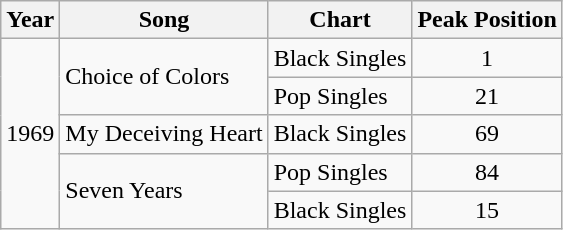<table class="wikitable">
<tr>
<th>Year</th>
<th>Song</th>
<th>Chart</th>
<th>Peak Position</th>
</tr>
<tr>
<td rowspan="5">1969</td>
<td rowspan="2">Choice of Colors</td>
<td>Black Singles</td>
<td align="center">1</td>
</tr>
<tr>
<td>Pop Singles</td>
<td align="center">21</td>
</tr>
<tr>
<td>My Deceiving Heart</td>
<td>Black Singles</td>
<td align="center">69</td>
</tr>
<tr>
<td rowspan="2">Seven Years</td>
<td>Pop Singles</td>
<td align="center">84</td>
</tr>
<tr>
<td>Black Singles</td>
<td align="center">15</td>
</tr>
</table>
